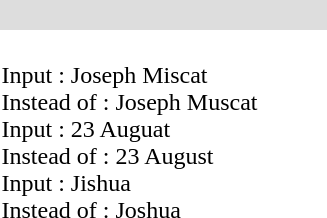<table align="right" class="toccolours" style="width:222px; margin: 0 0 1em 1em;">
<tr>
<td style="background:#dddddd; text-align:center;"><br></td>
</tr>
<tr>
<td><br>Input : Joseph Miscat<br>
Instead of : Joseph Muscat<br>Input : 23 Auguat<br>
Instead of : 23 August<br>Input : Jishua<br>
Instead of : Joshua</td>
</tr>
<tr>
</tr>
</table>
